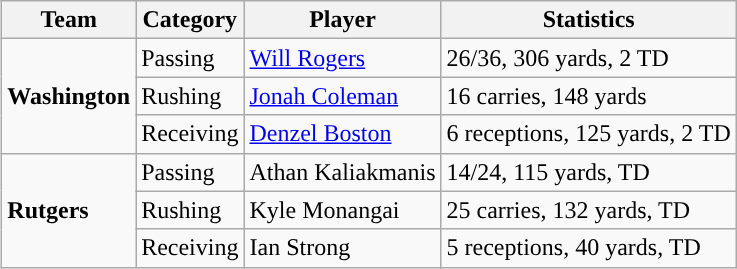<table class="wikitable" style="float: right;">
<tr>
<th>Team</th>
<th>Category</th>
<th>Player</th>
<th>Statistics</th>
</tr>
<tr>
<td rowspan=3><strong>Washington</strong></td>
<td>Passing</td>
<td><a href='#'>Will Rogers</a></td>
<td>26/36, 306 yards, 2 TD</td>
</tr>
<tr>
<td>Rushing</td>
<td><a href='#'>Jonah Coleman</a></td>
<td>16 carries, 148 yards</td>
</tr>
<tr>
<td>Receiving</td>
<td><a href='#'>Denzel Boston</a></td>
<td>6 receptions, 125 yards, 2 TD</td>
</tr>
<tr>
<td rowspan=3><strong>Rutgers</strong></td>
<td>Passing</td>
<td>Athan Kaliakmanis</td>
<td>14/24, 115 yards, TD</td>
</tr>
<tr>
<td>Rushing</td>
<td>Kyle Monangai</td>
<td>25 carries, 132 yards, TD</td>
</tr>
<tr>
<td>Receiving</td>
<td>Ian Strong</td>
<td>5 receptions, 40 yards, TD</td>
</tr>
</table>
